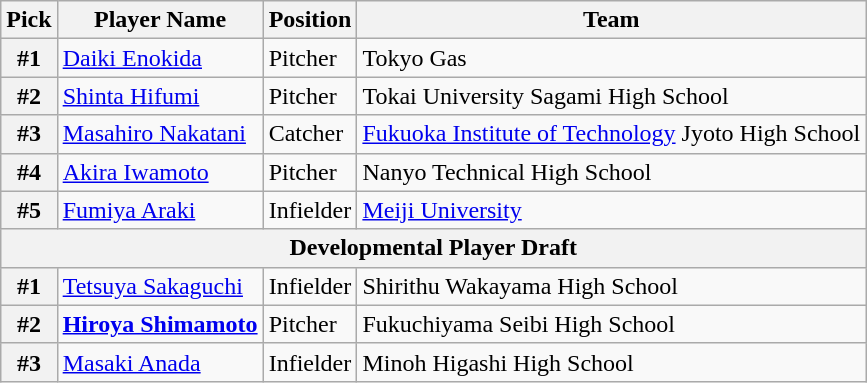<table class="wikitable">
<tr>
<th>Pick</th>
<th>Player Name</th>
<th>Position</th>
<th>Team</th>
</tr>
<tr>
<th>#1</th>
<td><a href='#'>Daiki Enokida</a></td>
<td>Pitcher</td>
<td>Tokyo Gas</td>
</tr>
<tr>
<th>#2</th>
<td><a href='#'>Shinta Hifumi</a></td>
<td>Pitcher</td>
<td>Tokai University Sagami High School</td>
</tr>
<tr>
<th>#3</th>
<td><a href='#'>Masahiro Nakatani</a></td>
<td>Catcher</td>
<td><a href='#'>Fukuoka Institute of Technology</a> Jyoto High School</td>
</tr>
<tr>
<th>#4</th>
<td><a href='#'>Akira Iwamoto</a></td>
<td>Pitcher</td>
<td>Nanyo Technical High School</td>
</tr>
<tr>
<th>#5</th>
<td><a href='#'>Fumiya Araki</a></td>
<td>Infielder</td>
<td><a href='#'>Meiji University</a></td>
</tr>
<tr>
<th colspan="5">Developmental Player Draft</th>
</tr>
<tr>
<th>#1</th>
<td><a href='#'>Tetsuya Sakaguchi</a></td>
<td>Infielder</td>
<td>Shirithu Wakayama High School</td>
</tr>
<tr>
<th>#2</th>
<td><strong><a href='#'>Hiroya Shimamoto</a></strong></td>
<td>Pitcher</td>
<td>Fukuchiyama Seibi High School</td>
</tr>
<tr>
<th>#3</th>
<td><a href='#'>Masaki Anada</a></td>
<td>Infielder</td>
<td>Minoh Higashi High School</td>
</tr>
</table>
